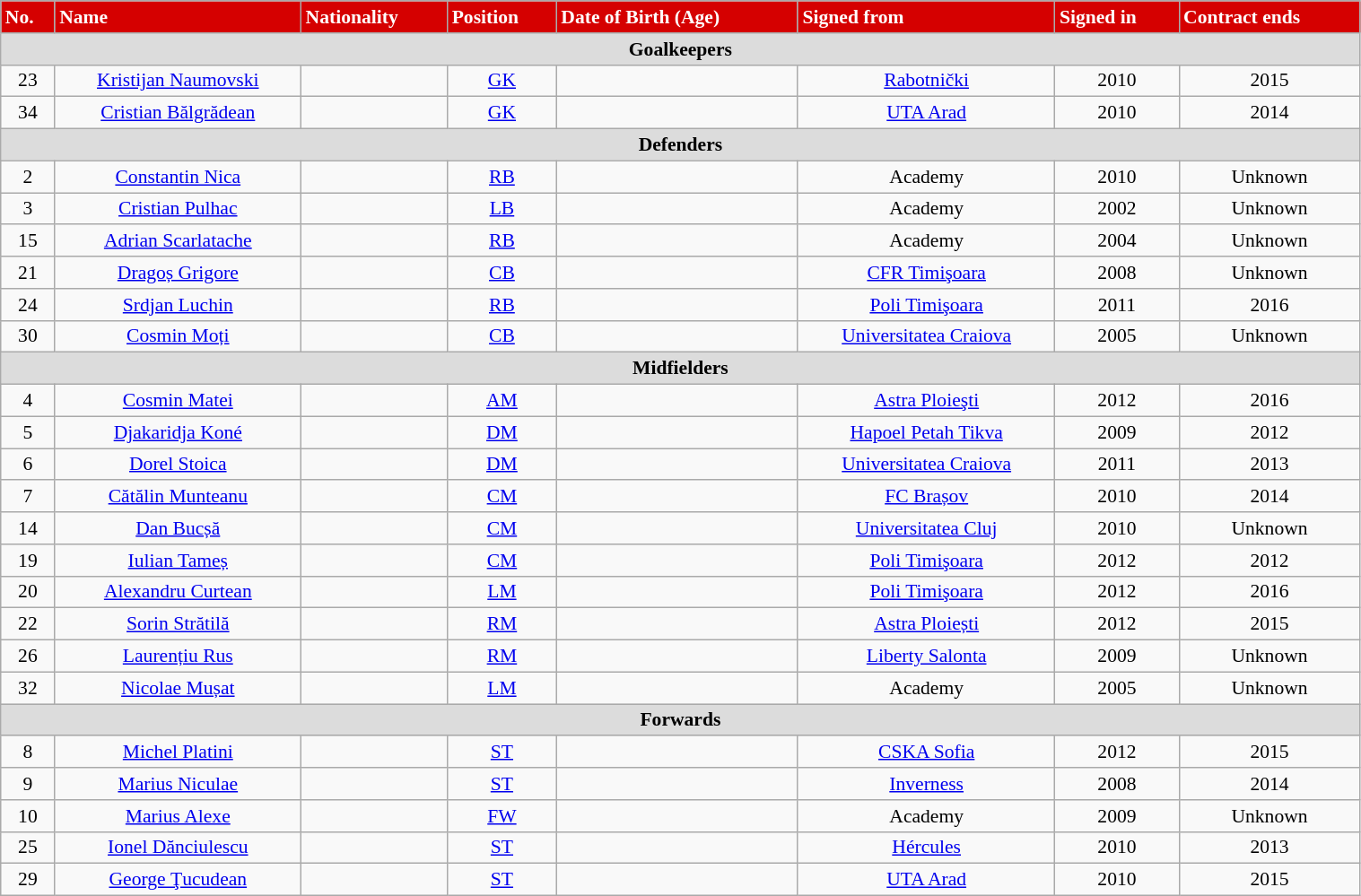<table class="wikitable"  style="text-align:center; font-size:90%; width:80%;">
<tr>
<th style="background:#d50000; color:white; text-align:left;">No.</th>
<th style="background:#d50000; color:white; text-align:left;">Name</th>
<th style="background:#d50000; color:white; text-align:left;">Nationality</th>
<th style="background:#d50000; color:white; text-align:left;">Position</th>
<th style="background:#d50000; color:white; text-align:left;">Date of Birth (Age)</th>
<th style="background:#d50000; color:white; text-align:left;">Signed from</th>
<th style="background:#d50000; color:white; text-align:left;">Signed in</th>
<th style="background:#d50000; color:white; text-align:left;">Contract ends</th>
</tr>
<tr>
<th colspan="10"  style="background:#dcdcdc; text-align:centre;">Goalkeepers<br></th>
</tr>
<tr>
<td>23</td>
<td><a href='#'>Kristijan Naumovski</a></td>
<td></td>
<td><a href='#'>GK</a></td>
<td></td>
<td><a href='#'>Rabotnički</a></td>
<td>2010</td>
<td>2015</td>
</tr>
<tr>
<td>34</td>
<td><a href='#'>Cristian Bălgrădean</a></td>
<td></td>
<td><a href='#'>GK</a></td>
<td></td>
<td><a href='#'>UTA Arad</a></td>
<td>2010</td>
<td>2014</td>
</tr>
<tr>
<th colspan="10"  style="background:#dcdcdc; text-align:centre;">Defenders</th>
</tr>
<tr>
<td>2</td>
<td><a href='#'>Constantin Nica</a></td>
<td></td>
<td><a href='#'>RB</a></td>
<td></td>
<td>Academy</td>
<td>2010</td>
<td>Unknown</td>
</tr>
<tr>
<td>3</td>
<td><a href='#'>Cristian Pulhac</a></td>
<td></td>
<td><a href='#'>LB</a></td>
<td></td>
<td>Academy</td>
<td>2002</td>
<td>Unknown</td>
</tr>
<tr>
<td>15</td>
<td><a href='#'>Adrian Scarlatache</a></td>
<td></td>
<td><a href='#'>RB</a></td>
<td></td>
<td>Academy</td>
<td>2004</td>
<td>Unknown</td>
</tr>
<tr>
<td>21</td>
<td><a href='#'>Dragoș Grigore</a></td>
<td></td>
<td><a href='#'>CB</a></td>
<td></td>
<td><a href='#'>CFR Timişoara</a></td>
<td>2008</td>
<td>Unknown</td>
</tr>
<tr>
<td>24</td>
<td><a href='#'>Srdjan Luchin</a></td>
<td></td>
<td><a href='#'>RB</a></td>
<td></td>
<td><a href='#'>Poli Timişoara</a></td>
<td>2011</td>
<td>2016</td>
</tr>
<tr>
<td>30</td>
<td><a href='#'>Cosmin Moți</a></td>
<td></td>
<td><a href='#'>CB</a></td>
<td></td>
<td><a href='#'>Universitatea Craiova</a></td>
<td>2005</td>
<td>Unknown</td>
</tr>
<tr>
<th colspan="10"  style="background:#dcdcdc; text-align:centre;">Midfielders</th>
</tr>
<tr>
<td>4</td>
<td><a href='#'>Cosmin Matei</a></td>
<td></td>
<td><a href='#'>AM</a></td>
<td></td>
<td><a href='#'>Astra Ploieşti</a></td>
<td>2012</td>
<td>2016</td>
</tr>
<tr>
<td>5</td>
<td><a href='#'>Djakaridja Koné</a></td>
<td></td>
<td><a href='#'>DM</a></td>
<td></td>
<td><a href='#'>Hapoel Petah Tikva</a></td>
<td>2009</td>
<td>2012</td>
</tr>
<tr>
<td>6</td>
<td><a href='#'>Dorel Stoica</a></td>
<td></td>
<td><a href='#'>DM</a></td>
<td></td>
<td><a href='#'>Universitatea Craiova</a></td>
<td>2011</td>
<td>2013</td>
</tr>
<tr>
<td>7</td>
<td><a href='#'>Cătălin Munteanu</a></td>
<td></td>
<td><a href='#'>CM</a></td>
<td></td>
<td><a href='#'>FC Brașov</a></td>
<td>2010</td>
<td>2014</td>
</tr>
<tr>
<td>14</td>
<td><a href='#'>Dan Bucșă</a></td>
<td></td>
<td><a href='#'>CM</a></td>
<td></td>
<td><a href='#'>Universitatea Cluj</a></td>
<td>2010</td>
<td>Unknown</td>
</tr>
<tr>
<td>19</td>
<td><a href='#'>Iulian Tameș</a></td>
<td></td>
<td><a href='#'>CM</a></td>
<td></td>
<td><a href='#'>Poli Timişoara</a></td>
<td>2012</td>
<td>2012<br></td>
</tr>
<tr>
<td>20</td>
<td><a href='#'>Alexandru Curtean</a></td>
<td></td>
<td><a href='#'>LM</a></td>
<td></td>
<td><a href='#'>Poli Timişoara</a></td>
<td>2012</td>
<td>2016</td>
</tr>
<tr>
<td>22</td>
<td><a href='#'>Sorin Strătilă</a></td>
<td></td>
<td><a href='#'>RM</a></td>
<td></td>
<td><a href='#'>Astra Ploiești</a></td>
<td>2012</td>
<td>2015</td>
</tr>
<tr>
<td>26</td>
<td><a href='#'>Laurențiu Rus</a></td>
<td></td>
<td><a href='#'>RM</a></td>
<td></td>
<td><a href='#'>Liberty Salonta</a></td>
<td>2009</td>
<td>Unknown</td>
</tr>
<tr>
<td>32</td>
<td><a href='#'>Nicolae Mușat</a></td>
<td></td>
<td><a href='#'>LM</a></td>
<td></td>
<td>Academy</td>
<td>2005</td>
<td>Unknown</td>
</tr>
<tr>
<th colspan="10"  style="background:#dcdcdc; text-align:centre;">Forwards</th>
</tr>
<tr>
<td>8</td>
<td><a href='#'>Michel Platini</a></td>
<td></td>
<td><a href='#'>ST</a></td>
<td></td>
<td><a href='#'>CSKA Sofia</a></td>
<td>2012</td>
<td>2015</td>
</tr>
<tr>
<td>9</td>
<td><a href='#'>Marius Niculae</a></td>
<td></td>
<td><a href='#'>ST</a></td>
<td></td>
<td><a href='#'>Inverness</a></td>
<td>2008</td>
<td>2014</td>
</tr>
<tr>
<td>10</td>
<td><a href='#'>Marius Alexe</a></td>
<td></td>
<td><a href='#'>FW</a></td>
<td></td>
<td>Academy</td>
<td>2009</td>
<td>Unknown<br></td>
</tr>
<tr>
<td>25</td>
<td><a href='#'>Ionel Dănciulescu</a></td>
<td></td>
<td><a href='#'>ST</a></td>
<td></td>
<td><a href='#'>Hércules</a></td>
<td>2010</td>
<td>2013</td>
</tr>
<tr>
<td>29</td>
<td><a href='#'>George Ţucudean</a></td>
<td></td>
<td><a href='#'>ST</a></td>
<td></td>
<td><a href='#'>UTA Arad</a></td>
<td>2010</td>
<td>2015</td>
</tr>
</table>
